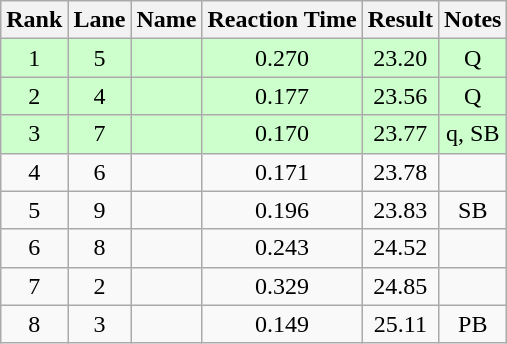<table class="wikitable" style="text-align:center">
<tr>
<th>Rank</th>
<th>Lane</th>
<th>Name</th>
<th>Reaction Time</th>
<th>Result</th>
<th>Notes</th>
</tr>
<tr bgcolor=ccffcc>
<td>1</td>
<td>5</td>
<td align="left"></td>
<td>0.270</td>
<td>23.20</td>
<td>Q</td>
</tr>
<tr bgcolor=ccffcc>
<td>2</td>
<td>4</td>
<td align="left"></td>
<td>0.177</td>
<td>23.56</td>
<td>Q</td>
</tr>
<tr bgcolor=ccffcc>
<td>3</td>
<td>7</td>
<td align="left"></td>
<td>0.170</td>
<td>23.77</td>
<td>q, SB</td>
</tr>
<tr>
<td>4</td>
<td>6</td>
<td align="left"></td>
<td>0.171</td>
<td>23.78</td>
<td></td>
</tr>
<tr>
<td>5</td>
<td>9</td>
<td align="left"></td>
<td>0.196</td>
<td>23.83</td>
<td>SB</td>
</tr>
<tr>
<td>6</td>
<td>8</td>
<td align="left"></td>
<td>0.243</td>
<td>24.52</td>
<td></td>
</tr>
<tr>
<td>7</td>
<td>2</td>
<td align="left"></td>
<td>0.329</td>
<td>24.85</td>
<td></td>
</tr>
<tr>
<td>8</td>
<td>3</td>
<td align="left"></td>
<td>0.149</td>
<td>25.11</td>
<td>PB</td>
</tr>
</table>
